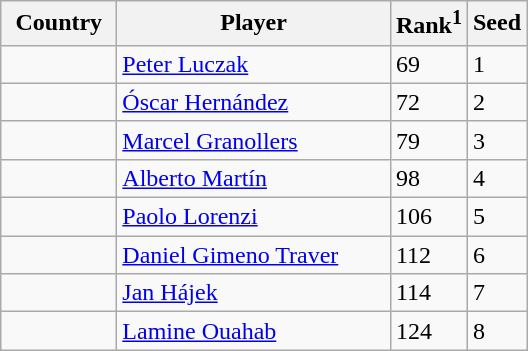<table class="sortable wikitable">
<tr>
<th width="70">Country</th>
<th width="175">Player</th>
<th>Rank<sup>1</sup></th>
<th>Seed</th>
</tr>
<tr>
<td></td>
<td><a href='#'>Peter Luczak</a></td>
<td>69</td>
<td>1</td>
</tr>
<tr>
<td></td>
<td><a href='#'>Óscar Hernández</a></td>
<td>72</td>
<td>2</td>
</tr>
<tr>
<td></td>
<td><a href='#'>Marcel Granollers</a></td>
<td>79</td>
<td>3</td>
</tr>
<tr>
<td></td>
<td><a href='#'>Alberto Martín</a></td>
<td>98</td>
<td>4</td>
</tr>
<tr>
<td></td>
<td><a href='#'>Paolo Lorenzi</a></td>
<td>106</td>
<td>5</td>
</tr>
<tr>
<td></td>
<td><a href='#'>Daniel Gimeno Traver</a></td>
<td>112</td>
<td>6</td>
</tr>
<tr>
<td></td>
<td><a href='#'>Jan Hájek</a></td>
<td>114</td>
<td>7</td>
</tr>
<tr>
<td></td>
<td><a href='#'>Lamine Ouahab</a></td>
<td>124</td>
<td>8</td>
</tr>
</table>
